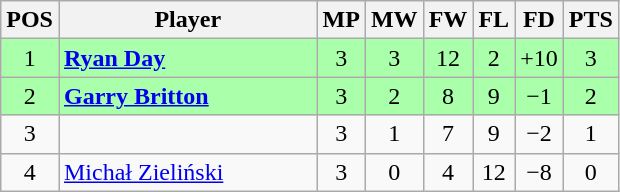<table class="wikitable" style="text-align: center;">
<tr>
<th width=20>POS</th>
<th width=165>Player</th>
<th width=20>MP</th>
<th width=20>MW</th>
<th width=20>FW</th>
<th width=20>FL</th>
<th width=20>FD</th>
<th width=20>PTS</th>
</tr>
<tr style="background:#aaffaa;">
<td>1</td>
<td style="text-align:left;"> <strong><a href='#'>Ryan Day</a></strong></td>
<td>3</td>
<td>3</td>
<td>12</td>
<td>2</td>
<td>+10</td>
<td>3</td>
</tr>
<tr style="background:#aaffaa;">
<td>2</td>
<td style="text-align:left;"> <strong><a href='#'>Garry Britton</a></strong></td>
<td>3</td>
<td>2</td>
<td>8</td>
<td>9</td>
<td>−1</td>
<td>2</td>
</tr>
<tr>
<td>3</td>
<td style="text-align:left;"></td>
<td>3</td>
<td>1</td>
<td>7</td>
<td>9</td>
<td>−2</td>
<td>1</td>
</tr>
<tr>
<td>4</td>
<td style="text-align:left;"> <a href='#'>Michał Zieliński</a></td>
<td>3</td>
<td>0</td>
<td>4</td>
<td>12</td>
<td>−8</td>
<td>0</td>
</tr>
</table>
